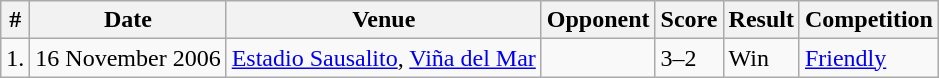<table class="wikitable">
<tr>
<th>#</th>
<th>Date</th>
<th>Venue</th>
<th>Opponent</th>
<th>Score</th>
<th>Result</th>
<th>Competition</th>
</tr>
<tr>
<td>1.</td>
<td>16 November  2006</td>
<td><a href='#'>Estadio Sausalito</a>, <a href='#'>Viña del Mar</a></td>
<td></td>
<td>3–2</td>
<td>Win</td>
<td><a href='#'>Friendly</a></td>
</tr>
</table>
